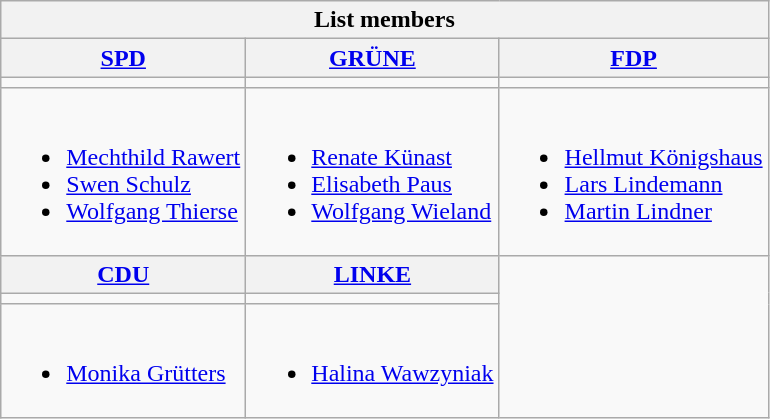<table class=wikitable>
<tr>
<th colspan=4>List members</th>
</tr>
<tr>
<th><a href='#'>SPD</a></th>
<th><a href='#'>GRÜNE</a></th>
<th><a href='#'>FDP</a></th>
</tr>
<tr>
<td bgcolor=></td>
<td bgcolor=></td>
<td bgcolor=></td>
</tr>
<tr>
<td><br><ul><li><a href='#'>Mechthild Rawert</a></li><li><a href='#'>Swen Schulz</a></li><li><a href='#'>Wolfgang Thierse</a></li></ul></td>
<td><br><ul><li><a href='#'>Renate Künast</a></li><li><a href='#'>Elisabeth Paus</a></li><li><a href='#'>Wolfgang Wieland</a></li></ul></td>
<td><br><ul><li><a href='#'>Hellmut Königshaus</a></li><li><a href='#'>Lars Lindemann</a></li><li><a href='#'>Martin Lindner</a></li></ul></td>
</tr>
<tr>
<th><a href='#'>CDU</a></th>
<th><a href='#'>LINKE</a></th>
</tr>
<tr>
<td bgcolor=></td>
<td bgcolor=></td>
</tr>
<tr>
<td><br><ul><li><a href='#'>Monika Grütters</a></li></ul></td>
<td><br><ul><li><a href='#'>Halina Wawzyniak</a></li></ul></td>
</tr>
</table>
